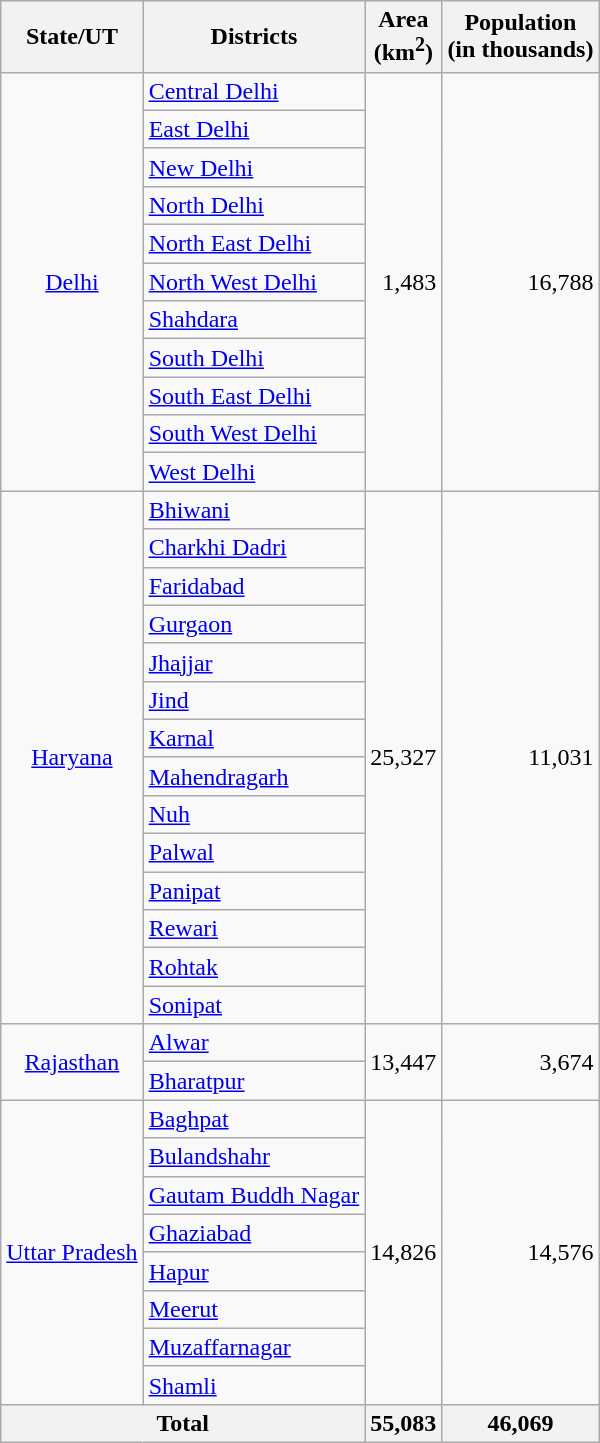<table class="sortable wikitable">
<tr>
<th>State/UT</th>
<th>Districts</th>
<th>Area<br>(km<sup>2</sup>)</th>
<th>Population<br>(in thousands)</th>
</tr>
<tr>
<td rowspan=11 style="text-align:center;"><a href='#'>Delhi</a></td>
<td><a href='#'>Central Delhi</a></td>
<td rowspan=11 style="text-align:right;">1,483</td>
<td rowspan=11 style="text-align:right;">16,788</td>
</tr>
<tr>
<td><a href='#'>East Delhi</a></td>
</tr>
<tr>
<td><a href='#'>New Delhi</a></td>
</tr>
<tr>
<td><a href='#'>North Delhi</a></td>
</tr>
<tr>
<td><a href='#'>North East Delhi</a></td>
</tr>
<tr>
<td><a href='#'>North West Delhi</a></td>
</tr>
<tr>
<td><a href='#'>Shahdara</a></td>
</tr>
<tr>
<td><a href='#'>South Delhi</a></td>
</tr>
<tr>
<td><a href='#'>South East Delhi</a></td>
</tr>
<tr>
<td><a href='#'>South West Delhi</a></td>
</tr>
<tr>
<td><a href='#'>West Delhi</a></td>
</tr>
<tr>
<td rowspan=14 style="text-align:center;"><a href='#'>Haryana</a></td>
<td><a href='#'>Bhiwani</a></td>
<td rowspan=14 style="text-align:right;">25,327</td>
<td rowspan=14 style="text-align:right;">11,031</td>
</tr>
<tr>
<td><a href='#'>Charkhi Dadri</a></td>
</tr>
<tr>
<td><a href='#'>Faridabad</a></td>
</tr>
<tr>
<td><a href='#'>Gurgaon</a></td>
</tr>
<tr>
<td><a href='#'>Jhajjar</a></td>
</tr>
<tr>
<td><a href='#'>Jind</a></td>
</tr>
<tr>
<td><a href='#'>Karnal</a></td>
</tr>
<tr>
<td><a href='#'>Mahendragarh</a></td>
</tr>
<tr>
<td><a href='#'>Nuh</a></td>
</tr>
<tr>
<td><a href='#'>Palwal</a></td>
</tr>
<tr>
<td><a href='#'>Panipat</a></td>
</tr>
<tr>
<td><a href='#'>Rewari</a></td>
</tr>
<tr>
<td><a href='#'>Rohtak</a></td>
</tr>
<tr>
<td><a href='#'>Sonipat</a></td>
</tr>
<tr>
<td rowspan=2 style="text-align:center;"><a href='#'>Rajasthan</a></td>
<td><a href='#'>Alwar</a></td>
<td rowspan=2 style="text-align:right;">13,447</td>
<td rowspan=2 style="text-align:right;">3,674</td>
</tr>
<tr>
<td><a href='#'>Bharatpur</a></td>
</tr>
<tr>
<td rowspan=8 style="text-align:center;"><a href='#'>Uttar Pradesh</a></td>
<td><a href='#'>Baghpat</a></td>
<td rowspan=8 style="text-align:right;">14,826</td>
<td rowspan=8 style="text-align:right;">14,576</td>
</tr>
<tr>
<td><a href='#'>Bulandshahr</a></td>
</tr>
<tr>
<td><a href='#'>Gautam Buddh Nagar</a></td>
</tr>
<tr>
<td><a href='#'>Ghaziabad</a></td>
</tr>
<tr>
<td><a href='#'>Hapur</a></td>
</tr>
<tr>
<td><a href='#'>Meerut</a></td>
</tr>
<tr>
<td><a href='#'>Muzaffarnagar</a></td>
</tr>
<tr>
<td><a href='#'>Shamli</a></td>
</tr>
<tr>
<th colspan=2>Total</th>
<th>55,083</th>
<th>46,069</th>
</tr>
</table>
